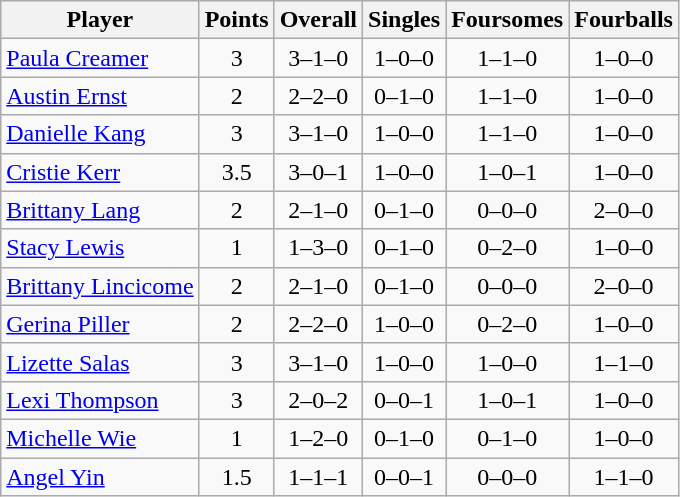<table class="wikitable sortable" style="text-align:center">
<tr>
<th>Player</th>
<th>Points</th>
<th>Overall</th>
<th>Singles</th>
<th>Foursomes</th>
<th>Fourballs</th>
</tr>
<tr>
<td align=left><a href='#'>Paula Creamer</a></td>
<td>3</td>
<td>3–1–0</td>
<td>1–0–0</td>
<td>1–1–0</td>
<td>1–0–0</td>
</tr>
<tr>
<td align=left><a href='#'>Austin Ernst</a></td>
<td>2</td>
<td>2–2–0</td>
<td>0–1–0</td>
<td>1–1–0</td>
<td>1–0–0</td>
</tr>
<tr>
<td align=left><a href='#'>Danielle Kang</a></td>
<td>3</td>
<td>3–1–0</td>
<td>1–0–0</td>
<td>1–1–0</td>
<td>1–0–0</td>
</tr>
<tr>
<td align=left><a href='#'>Cristie Kerr</a></td>
<td>3.5</td>
<td>3–0–1</td>
<td>1–0–0</td>
<td>1–0–1</td>
<td>1–0–0</td>
</tr>
<tr>
<td align=left><a href='#'>Brittany Lang</a></td>
<td>2</td>
<td>2–1–0</td>
<td>0–1–0</td>
<td>0–0–0</td>
<td>2–0–0</td>
</tr>
<tr>
<td align=left><a href='#'>Stacy Lewis</a></td>
<td>1</td>
<td>1–3–0</td>
<td>0–1–0</td>
<td>0–2–0</td>
<td>1–0–0</td>
</tr>
<tr>
<td align=left><a href='#'>Brittany Lincicome</a></td>
<td>2</td>
<td>2–1–0</td>
<td>0–1–0</td>
<td>0–0–0</td>
<td>2–0–0</td>
</tr>
<tr>
<td align=left><a href='#'>Gerina Piller</a></td>
<td>2</td>
<td>2–2–0</td>
<td>1–0–0</td>
<td>0–2–0</td>
<td>1–0–0</td>
</tr>
<tr>
<td align=left><a href='#'>Lizette Salas</a></td>
<td>3</td>
<td>3–1–0</td>
<td>1–0–0</td>
<td>1–0–0</td>
<td>1–1–0</td>
</tr>
<tr>
<td align=left><a href='#'>Lexi Thompson</a></td>
<td>3</td>
<td>2–0–2</td>
<td>0–0–1</td>
<td>1–0–1</td>
<td>1–0–0</td>
</tr>
<tr>
<td align=left><a href='#'>Michelle Wie</a></td>
<td>1</td>
<td>1–2–0</td>
<td>0–1–0</td>
<td>0–1–0</td>
<td>1–0–0</td>
</tr>
<tr>
<td align=left><a href='#'>Angel Yin</a></td>
<td>1.5</td>
<td>1–1–1</td>
<td>0–0–1</td>
<td>0–0–0</td>
<td>1–1–0</td>
</tr>
</table>
